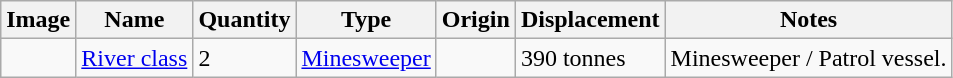<table class="wikitable">
<tr>
<th>Image</th>
<th>Name</th>
<th>Quantity</th>
<th>Type</th>
<th>Origin</th>
<th>Displacement</th>
<th>Notes</th>
</tr>
<tr>
<td></td>
<td><a href='#'>River class</a></td>
<td>2</td>
<td><a href='#'>Minesweeper</a></td>
<td></td>
<td>390 tonnes</td>
<td>Minesweeper / Patrol vessel.</td>
</tr>
</table>
